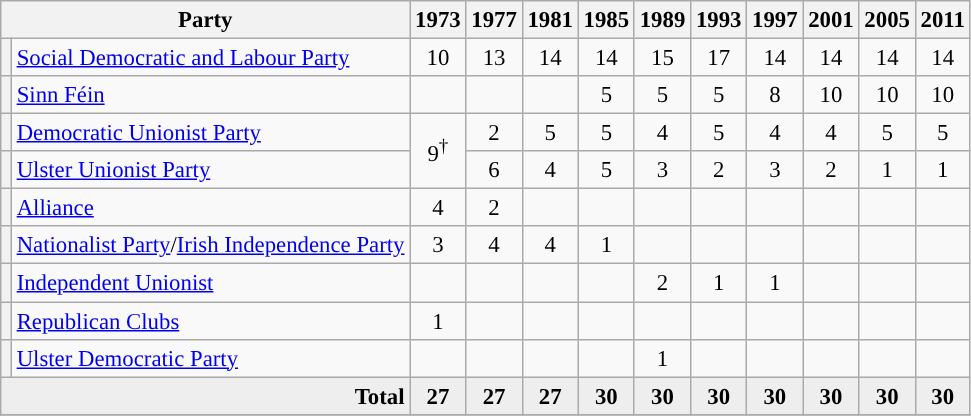<table class="wikitable" style="font-size: 95%;">
<tr>
<th colspan=2>Party</th>
<th>1973</th>
<th>1977</th>
<th>1981</th>
<th>1985</th>
<th>1989</th>
<th>1993</th>
<th>1997</th>
<th>2001</th>
<th>2005</th>
<th>2011</th>
</tr>
<tr style="text-align:center;">
<th style="background-color: "></th>
<td align="left"><a href='#'>Social Democratic and Labour Party</a></td>
<td style:"background;>10</td>
<td style:"background;>13</td>
<td style="background-color: ">14</td>
<td style:"background;>14</td>
<td style:"background;>15</td>
<td style="background-color: ">17</td>
<td style:"background;>14</td>
<td style:"background;>14</td>
<td style:"background;>14</td>
<td style:"background;>14</td>
</tr>
<tr style="text-align:center;">
<th style="background-color: "></th>
<td align="left"><a href='#'>Sinn Féin</a></td>
<td></td>
<td></td>
<td></td>
<td>5</td>
<td>5</td>
<td>5</td>
<td>8</td>
<td>10</td>
<td>10</td>
<td>10</td>
</tr>
<tr style="text-align:center;">
<th style="background-color: "></th>
<td align="left"><a href='#'>Democratic Unionist Party</a></td>
<td rowspan=2>9<sup>†</sup></td>
<td>2</td>
<td>5</td>
<td>5</td>
<td>4</td>
<td>5</td>
<td>4</td>
<td>4</td>
<td>5</td>
<td>5</td>
</tr>
<tr style="text-align:center;">
<th style="background-color: "></th>
<td align="left"><a href='#'>Ulster Unionist Party</a></td>
<td>6</td>
<td>4</td>
<td>5</td>
<td>3</td>
<td>2</td>
<td>3</td>
<td>2</td>
<td>1</td>
<td>1</td>
</tr>
<tr style="text-align:center;">
<th style="background-color: "></th>
<td align="left"><a href='#'>Alliance</a></td>
<td>4</td>
<td>2</td>
<td></td>
<td></td>
<td></td>
<td></td>
<td></td>
<td></td>
<td></td>
<td></td>
</tr>
<tr style="text-align:center;">
<th style="background-color: "></th>
<td align="left"><a href='#'>Nationalist Party</a>/<a href='#'>Irish Independence Party</a></td>
<td>3</td>
<td>4</td>
<td>4</td>
<td>1</td>
<td></td>
<td></td>
<td></td>
<td></td>
<td></td>
<td></td>
</tr>
<tr style="text-align:center;">
<th style="background-color: "></th>
<td align="left"><a href='#'>Independent Unionist</a></td>
<td></td>
<td></td>
<td></td>
<td></td>
<td>2</td>
<td>1</td>
<td>1</td>
<td></td>
<td></td>
<td></td>
</tr>
<tr style="text-align:center;">
<th style="background-color: "></th>
<td align="left"><a href='#'>Republican Clubs</a></td>
<td>1</td>
<td></td>
<td></td>
<td></td>
<td></td>
<td></td>
<td></td>
<td></td>
<td></td>
<td></td>
</tr>
<tr style="text-align:center;">
<th style="background-color: "></th>
<td align="left"><a href='#'>Ulster Democratic Party</a></td>
<td></td>
<td></td>
<td></td>
<td></td>
<td>1</td>
<td></td>
<td></td>
<td></td>
<td></td>
<td></td>
</tr>
<tr style="background:#eee; text-align:center;">
<td colspan=2 align="right"><strong>Total</strong></td>
<td><strong>27</strong></td>
<td><strong>27</strong></td>
<td><strong>27</strong></td>
<td><strong>30</strong></td>
<td><strong>30</strong></td>
<td><strong>30</strong></td>
<td><strong>30</strong></td>
<td><strong>30</strong></td>
<td><strong>30</strong></td>
<td><strong>30</strong></td>
</tr>
<tr>
</tr>
</table>
